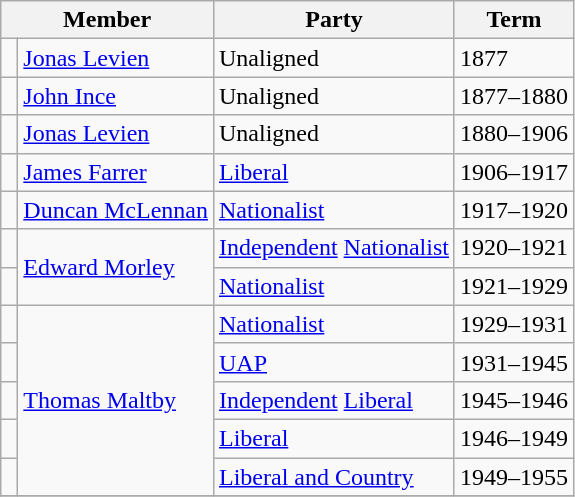<table class="wikitable">
<tr>
<th colspan="2">Member</th>
<th>Party</th>
<th>Term</th>
</tr>
<tr>
<td> </td>
<td><a href='#'>Jonas Levien</a></td>
<td>Unaligned</td>
<td>1877</td>
</tr>
<tr>
<td> </td>
<td><a href='#'>John Ince</a></td>
<td>Unaligned</td>
<td>1877–1880</td>
</tr>
<tr>
<td> </td>
<td><a href='#'>Jonas Levien</a></td>
<td>Unaligned</td>
<td>1880–1906</td>
</tr>
<tr>
<td> </td>
<td><a href='#'>James Farrer</a></td>
<td><a href='#'>Liberal</a></td>
<td>1906–1917</td>
</tr>
<tr>
<td> </td>
<td><a href='#'>Duncan McLennan</a></td>
<td><a href='#'>Nationalist</a></td>
<td>1917–1920</td>
</tr>
<tr>
<td> </td>
<td rowspan="2"><a href='#'>Edward Morley</a></td>
<td><a href='#'>Independent</a> <a href='#'>Nationalist</a></td>
<td>1920–1921</td>
</tr>
<tr>
<td> </td>
<td><a href='#'>Nationalist</a></td>
<td>1921–1929</td>
</tr>
<tr>
<td> </td>
<td rowspan="5"><a href='#'>Thomas Maltby</a></td>
<td><a href='#'>Nationalist</a></td>
<td>1929–1931</td>
</tr>
<tr>
<td> </td>
<td><a href='#'>UAP</a></td>
<td>1931–1945</td>
</tr>
<tr>
<td> </td>
<td><a href='#'>Independent</a> <a href='#'>Liberal</a></td>
<td>1945–1946</td>
</tr>
<tr>
<td> </td>
<td><a href='#'>Liberal</a></td>
<td>1946–1949</td>
</tr>
<tr>
<td> </td>
<td><a href='#'>Liberal and Country</a></td>
<td>1949–1955</td>
</tr>
<tr>
</tr>
</table>
